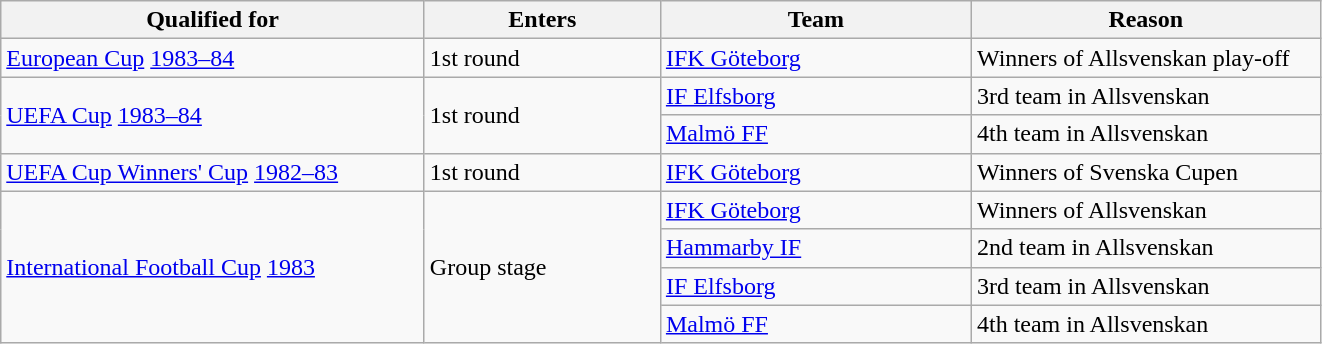<table class="wikitable" style="text-align: left;">
<tr>
<th style="width: 275px;">Qualified for</th>
<th style="width: 150px;">Enters</th>
<th style="width: 200px;">Team</th>
<th style="width: 225px;">Reason</th>
</tr>
<tr>
<td><a href='#'>European Cup</a> <a href='#'>1983–84</a></td>
<td>1st round</td>
<td><a href='#'>IFK Göteborg</a></td>
<td>Winners of Allsvenskan play-off</td>
</tr>
<tr>
<td rowspan=2><a href='#'>UEFA Cup</a> <a href='#'>1983–84</a></td>
<td rowspan=2>1st round</td>
<td><a href='#'>IF Elfsborg</a></td>
<td>3rd team in Allsvenskan</td>
</tr>
<tr>
<td><a href='#'>Malmö FF</a></td>
<td>4th team in Allsvenskan</td>
</tr>
<tr>
<td><a href='#'>UEFA Cup Winners' Cup</a> <a href='#'>1982–83</a></td>
<td>1st round</td>
<td><a href='#'>IFK Göteborg</a></td>
<td>Winners of Svenska Cupen</td>
</tr>
<tr>
<td rowspan=4><a href='#'>International Football Cup</a> <a href='#'>1983</a></td>
<td rowspan=4>Group stage</td>
<td><a href='#'>IFK Göteborg</a></td>
<td>Winners of Allsvenskan</td>
</tr>
<tr>
<td><a href='#'>Hammarby IF</a></td>
<td>2nd team in Allsvenskan</td>
</tr>
<tr>
<td><a href='#'>IF Elfsborg</a></td>
<td>3rd team in Allsvenskan</td>
</tr>
<tr>
<td><a href='#'>Malmö FF</a></td>
<td>4th team in Allsvenskan</td>
</tr>
</table>
